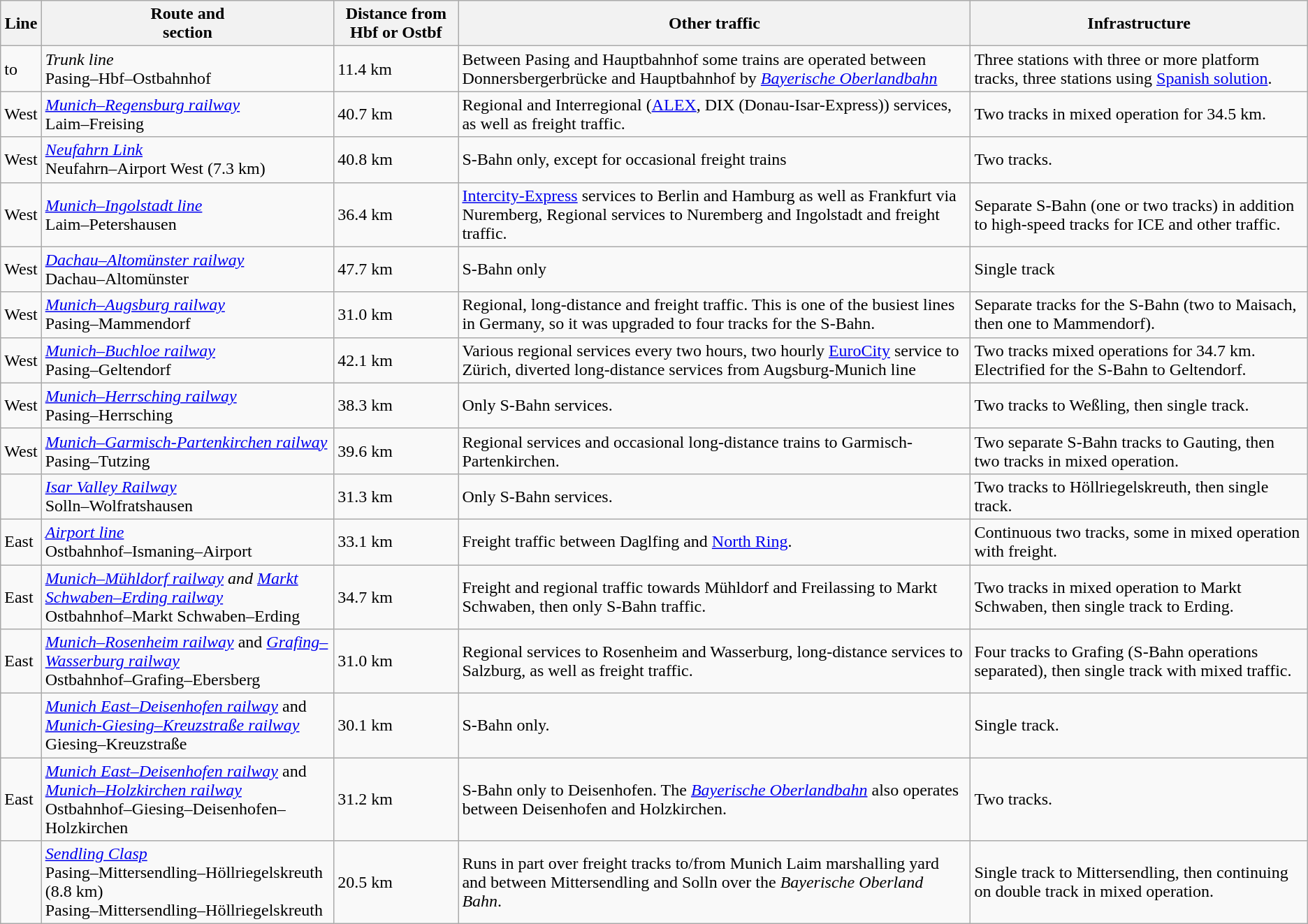<table class="wikitable">
<tr>
<th>Line</th>
<th>Route and<br>section</th>
<th>Distance from Hbf or Ostbf</th>
<th>Other traffic</th>
<th>Infrastructure</th>
</tr>
<tr>
<td> to </td>
<td><em>Trunk line</em><br>Pasing–Hbf–Ostbahnhof</td>
<td>11.4 km</td>
<td>Between Pasing and Hauptbahnhof some trains are operated between Donnersbergerbrücke and Hauptbahnhof by <em><a href='#'>Bayerische Oberlandbahn</a></em></td>
<td>Three stations with three or more platform tracks, three stations using <a href='#'>Spanish solution</a>.</td>
</tr>
<tr>
<td> West</td>
<td><em><a href='#'>Munich–Regensburg railway</a></em><br>Laim–Freising</td>
<td>40.7 km</td>
<td>Regional and Interregional (<a href='#'>ALEX</a>, DIX (Donau-Isar-Express)) services, as well as freight traffic.</td>
<td>Two tracks in mixed operation for 34.5 km.</td>
</tr>
<tr>
<td> West</td>
<td><em><a href='#'>Neufahrn Link</a></em><br>Neufahrn–Airport West (7.3 km)</td>
<td>40.8 km </td>
<td>S-Bahn only, except for occasional freight trains</td>
<td>Two tracks.</td>
</tr>
<tr>
<td> West</td>
<td><em><a href='#'>Munich–Ingolstadt line</a></em><br>Laim–Petershausen</td>
<td>36.4 km</td>
<td><a href='#'>Intercity-Express</a> services to Berlin and Hamburg as well as Frankfurt via Nuremberg, Regional services to Nuremberg and Ingolstadt and freight traffic.</td>
<td>Separate S-Bahn (one or two tracks) in addition to high-speed tracks for ICE and other traffic.</td>
</tr>
<tr>
<td> West</td>
<td><em><a href='#'>Dachau–Altomünster railway</a></em><br>Dachau–Altomünster</td>
<td>47.7 km</td>
<td>S-Bahn only</td>
<td>Single track</td>
</tr>
<tr>
<td> West</td>
<td><em><a href='#'>Munich–Augsburg railway</a></em><br>Pasing–Mammendorf</td>
<td>31.0 km</td>
<td>Regional, long-distance and freight traffic. This is one of the busiest lines in Germany, so it was upgraded to four tracks for the S-Bahn.</td>
<td>Separate tracks for the S-Bahn (two to Maisach, then one to Mammendorf).</td>
</tr>
<tr>
<td> West</td>
<td><em><a href='#'>Munich–Buchloe railway</a></em><br>Pasing–Geltendorf</td>
<td>42.1 km</td>
<td>Various regional services every two hours, two hourly <a href='#'>EuroCity</a> service to Zürich, diverted long-distance services from Augsburg-Munich line</td>
<td>Two tracks mixed operations for 34.7 km. Electrified for the S-Bahn to Geltendorf.</td>
</tr>
<tr>
<td> West<br></td>
<td><em><a href='#'>Munich–Herrsching railway</a></em><br>Pasing–Herrsching</td>
<td>38.3 km</td>
<td>Only S-Bahn services.</td>
<td>Two tracks to Weßling, then single track.</td>
</tr>
<tr>
<td> West</td>
<td><em><a href='#'>Munich–Garmisch-Partenkirchen railway</a></em><br>Pasing–Tutzing</td>
<td>39.6 km</td>
<td>Regional services and occasional long-distance trains to Garmisch-Partenkirchen.</td>
<td>Two separate S-Bahn tracks to Gauting, then two tracks in mixed operation.</td>
</tr>
<tr>
<td></td>
<td><em><a href='#'>Isar Valley Railway</a></em><br>Solln–Wolfratshausen</td>
<td>31.3 km</td>
<td>Only S-Bahn services.</td>
<td>Two tracks to Höllriegelskreuth, then single track.</td>
</tr>
<tr>
<td> East</td>
<td><em><a href='#'>Airport line</a></em><br>Ostbahnhof–Ismaning–Airport</td>
<td>33.1 km</td>
<td>Freight traffic between Daglfing and <a href='#'>North Ring</a>.</td>
<td>Continuous two tracks, some in mixed operation with freight.</td>
</tr>
<tr>
<td> East</td>
<td><em><a href='#'>Munich–Mühldorf railway</a> and <a href='#'>Markt Schwaben–Erding railway</a></em><br>Ostbahnhof–Markt Schwaben–Erding</td>
<td>34.7 km</td>
<td>Freight and regional traffic towards Mühldorf and Freilassing to Markt Schwaben, then only S-Bahn traffic.</td>
<td>Two tracks in mixed operation to Markt Schwaben, then single track to Erding.</td>
</tr>
<tr>
<td> East</td>
<td><em><a href='#'>Munich–Rosenheim railway</a></em> and <em><a href='#'>Grafing–Wasserburg railway</a></em><br>Ostbahnhof–Grafing–Ebersberg</td>
<td>31.0 km</td>
<td>Regional services to Rosenheim and Wasserburg, long-distance services to Salzburg, as well as freight traffic.</td>
<td>Four tracks to Grafing (S-Bahn operations separated), then single track with mixed traffic.</td>
</tr>
<tr>
<td></td>
<td><em><a href='#'>Munich East–Deisenhofen railway</a></em> and <em><a href='#'>Munich-Giesing–Kreuzstraße railway</a></em><br>Giesing–Kreuzstraße</td>
<td>30.1 km</td>
<td>S-Bahn only.</td>
<td>Single track.</td>
</tr>
<tr>
<td> East</td>
<td><em><a href='#'>Munich East–Deisenhofen railway</a></em> and <em><a href='#'>Munich–Holzkirchen railway</a></em><br>Ostbahnhof–Giesing–Deisenhofen–Holzkirchen</td>
<td>31.2 km </td>
<td>S-Bahn only to Deisenhofen. The <em><a href='#'>Bayerische Oberlandbahn</a></em> also operates between Deisenhofen and Holzkirchen.</td>
<td>Two tracks.</td>
</tr>
<tr>
<td></td>
<td><em><a href='#'>Sendling Clasp</a></em><br>Pasing–Mittersendling–Höllriegelskreuth (8.8 km)<br>Pasing–Mittersendling–Höllriegelskreuth</td>
<td>20.5 km</td>
<td>Runs in part over freight tracks to/from Munich Laim marshalling yard and between Mittersendling and Solln over the<em> Bayerische Oberland Bahn</em>.</td>
<td>Single track to Mittersendling, then continuing on double track in mixed operation.</td>
</tr>
</table>
